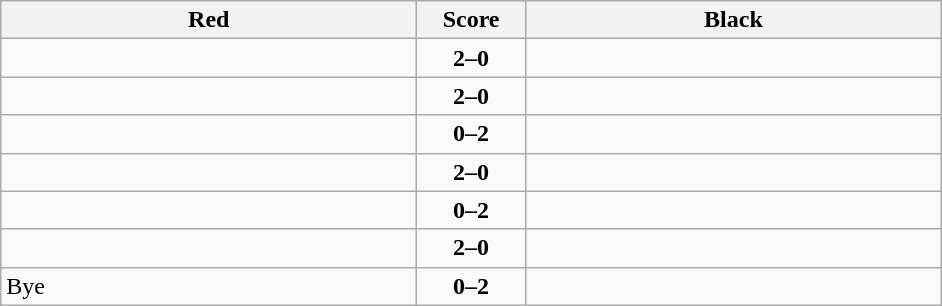<table class="wikitable" style="text-align: center;">
<tr>
<th align="right" width="270">Red</th>
<th width="65">Score</th>
<th align="left" width="270">Black</th>
</tr>
<tr>
<td align=left><strong></strong></td>
<td align=center><strong>2–0</strong></td>
<td align=left></td>
</tr>
<tr>
<td align=left><strong></strong></td>
<td align=center><strong>2–0</strong></td>
<td align=left></td>
</tr>
<tr>
<td align=left></td>
<td align=center><strong>0–2</strong></td>
<td align=left><strong></strong></td>
</tr>
<tr>
<td align=left><strong></strong></td>
<td align=center><strong>2–0</strong></td>
<td align=left></td>
</tr>
<tr>
<td align=left></td>
<td align=center><strong>0–2</strong></td>
<td align=left><strong></strong></td>
</tr>
<tr>
<td align=left><strong></strong></td>
<td align=center><strong>2–0</strong></td>
<td align=left></td>
</tr>
<tr>
<td align=left>Bye</td>
<td align=center><strong>0–2</strong></td>
<td align=left><strong></strong></td>
</tr>
</table>
